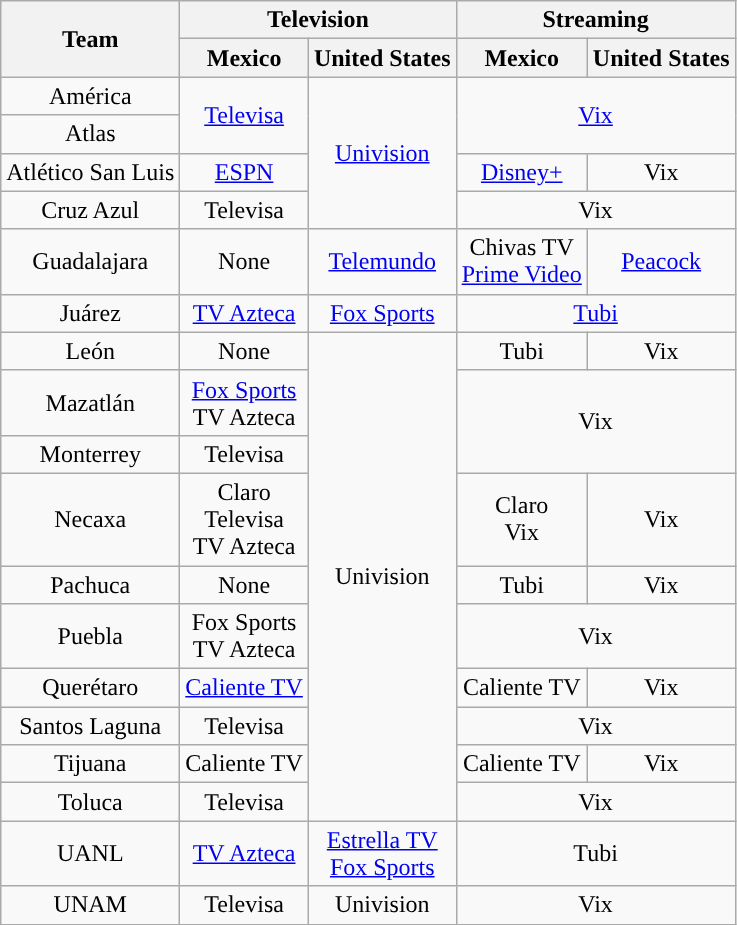<table class="wikitable sortable" style="text-align:center">
<tr>
<th rowspan="2">Team</th>
<th colspan="2">Television</th>
<th colspan="2">Streaming</th>
</tr>
<tr>
<th>Mexico</th>
<th>United States</th>
<th>Mexico</th>
<th>United States</th>
</tr>
<tr>
<td>América</td>
<td rowspan="2"><a href='#'>Televisa</a></td>
<td style="text-align:center;" rowspan="4"><a href='#'>Univision</a></td>
<td style="text-align:center;" colspan="4" rowspan="2"><a href='#'>Vix</a></td>
</tr>
<tr>
<td>Atlas</td>
</tr>
<tr>
<td>Atlético San Luis</td>
<td><a href='#'>ESPN</a></td>
<td style="text-align:center;"><a href='#'>Disney+</a></td>
<td style="text-align:center;">Vix</td>
</tr>
<tr>
<td>Cruz Azul</td>
<td>Televisa</td>
<td style="text-align:center;" colspan="2" rowspan="1">Vix</td>
</tr>
<tr>
<td>Guadalajara</td>
<td>None</td>
<td align=center><a href='#'>Telemundo</a></td>
<td>Chivas TV<br><a href='#'>Prime Video</a></td>
<td style="text-align:center;"><a href='#'>Peacock</a></td>
</tr>
<tr>
<td>Juárez</td>
<td><a href='#'>TV Azteca</a></td>
<td style="text-align:center;" rowspan="1"><a href='#'>Fox Sports</a></td>
<td style="text-align:center;" colspan="2"><a href='#'>Tubi</a></td>
</tr>
<tr>
<td>León</td>
<td>None</td>
<td rowspan="10" style="text-align:center;">Univision</td>
<td>Tubi</td>
<td style="text-align:center;">Vix</td>
</tr>
<tr>
<td>Mazatlán</td>
<td><a href='#'>Fox Sports</a><br>TV Azteca</td>
<td style="text-align:center;" colspan="2" rowspan="2">Vix</td>
</tr>
<tr>
<td>Monterrey</td>
<td>Televisa</td>
</tr>
<tr>
<td>Necaxa</td>
<td>Claro<br>Televisa<br>TV Azteca</td>
<td>Claro<br>Vix</td>
<td>Vix</td>
</tr>
<tr>
<td>Pachuca</td>
<td>None</td>
<td>Tubi</td>
<td style="text-align:center;">Vix</td>
</tr>
<tr>
<td>Puebla</td>
<td>Fox Sports<br>TV Azteca</td>
<td style="text-align:center;" colspan="2" rowspan="1">Vix</td>
</tr>
<tr>
<td>Querétaro</td>
<td><a href='#'>Caliente TV</a></td>
<td>Caliente TV</td>
<td style="text-align:center;">Vix</td>
</tr>
<tr>
<td>Santos Laguna</td>
<td>Televisa</td>
<td colspan="2" style="text-align:center;">Vix</td>
</tr>
<tr>
<td>Tijuana</td>
<td>Caliente TV</td>
<td>Caliente TV</td>
<td>Vix</td>
</tr>
<tr>
<td>Toluca</td>
<td>Televisa</td>
<td colspan="2" rowspan="1" style="text-align:center;">Vix</td>
</tr>
<tr>
<td>UANL</td>
<td><a href='#'>TV Azteca</a></td>
<td><a href='#'>Estrella TV</a><br><a href='#'>Fox Sports</a></td>
<td colspan="2">Tubi</td>
</tr>
<tr>
<td>UNAM</td>
<td>Televisa</td>
<td>Univision</td>
<td colspan="2">Vix</td>
</tr>
</table>
